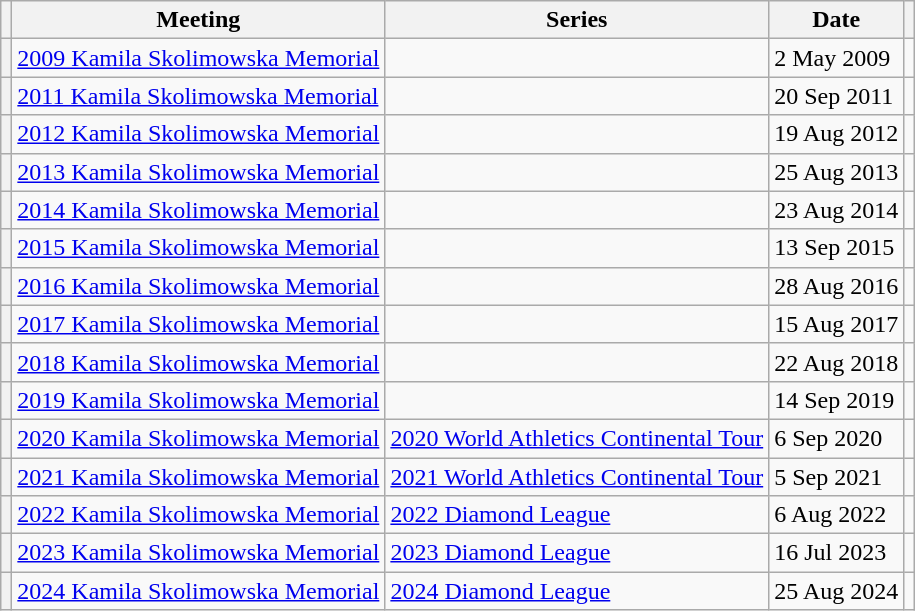<table class="wikitable plainrowheaders sticky-header defaultleft col4right">
<tr>
<th scope="col"></th>
<th scope="col">Meeting</th>
<th scope="col">Series</th>
<th scope="col">Date</th>
<th scope="col"></th>
</tr>
<tr>
<th scope="row"></th>
<td><a href='#'>2009 Kamila Skolimowska Memorial</a></td>
<td></td>
<td>2 May 2009</td>
<td></td>
</tr>
<tr>
<th scope="row"></th>
<td><a href='#'>2011 Kamila Skolimowska Memorial</a></td>
<td></td>
<td>20 Sep 2011</td>
<td></td>
</tr>
<tr>
<th scope="row"></th>
<td><a href='#'>2012 Kamila Skolimowska Memorial</a></td>
<td></td>
<td>19 Aug 2012</td>
<td></td>
</tr>
<tr>
<th scope="row"></th>
<td><a href='#'>2013 Kamila Skolimowska Memorial</a></td>
<td></td>
<td>25 Aug 2013</td>
<td></td>
</tr>
<tr>
<th scope="row"></th>
<td><a href='#'>2014 Kamila Skolimowska Memorial</a></td>
<td></td>
<td>23 Aug 2014</td>
<td></td>
</tr>
<tr>
<th scope="row"></th>
<td><a href='#'>2015 Kamila Skolimowska Memorial</a></td>
<td></td>
<td>13 Sep 2015</td>
<td></td>
</tr>
<tr>
<th scope="row"></th>
<td><a href='#'>2016 Kamila Skolimowska Memorial</a></td>
<td></td>
<td>28 Aug 2016</td>
<td></td>
</tr>
<tr>
<th scope="row"></th>
<td><a href='#'>2017 Kamila Skolimowska Memorial</a></td>
<td></td>
<td>15 Aug 2017</td>
<td></td>
</tr>
<tr>
<th scope="row"></th>
<td><a href='#'>2018 Kamila Skolimowska Memorial</a></td>
<td></td>
<td>22 Aug 2018</td>
<td></td>
</tr>
<tr>
<th scope="row"></th>
<td><a href='#'>2019 Kamila Skolimowska Memorial</a></td>
<td></td>
<td>14 Sep 2019</td>
<td></td>
</tr>
<tr>
<th scope="row"></th>
<td><a href='#'>2020 Kamila Skolimowska Memorial</a></td>
<td><a href='#'>2020 World Athletics Continental Tour</a></td>
<td>6 Sep 2020</td>
<td></td>
</tr>
<tr>
<th scope="row"></th>
<td><a href='#'>2021 Kamila Skolimowska Memorial</a></td>
<td><a href='#'>2021 World Athletics Continental Tour</a></td>
<td>5 Sep 2021</td>
<td></td>
</tr>
<tr>
<th scope="row"></th>
<td><a href='#'>2022 Kamila Skolimowska Memorial</a></td>
<td><a href='#'>2022 Diamond League</a></td>
<td>6 Aug 2022</td>
<td></td>
</tr>
<tr>
<th scope="row"></th>
<td><a href='#'>2023 Kamila Skolimowska Memorial</a></td>
<td><a href='#'>2023 Diamond League</a></td>
<td>16 Jul 2023</td>
<td></td>
</tr>
<tr>
<th scope="row"></th>
<td><a href='#'>2024 Kamila Skolimowska Memorial</a></td>
<td><a href='#'>2024 Diamond League</a></td>
<td>25 Aug 2024</td>
<td></td>
</tr>
</table>
